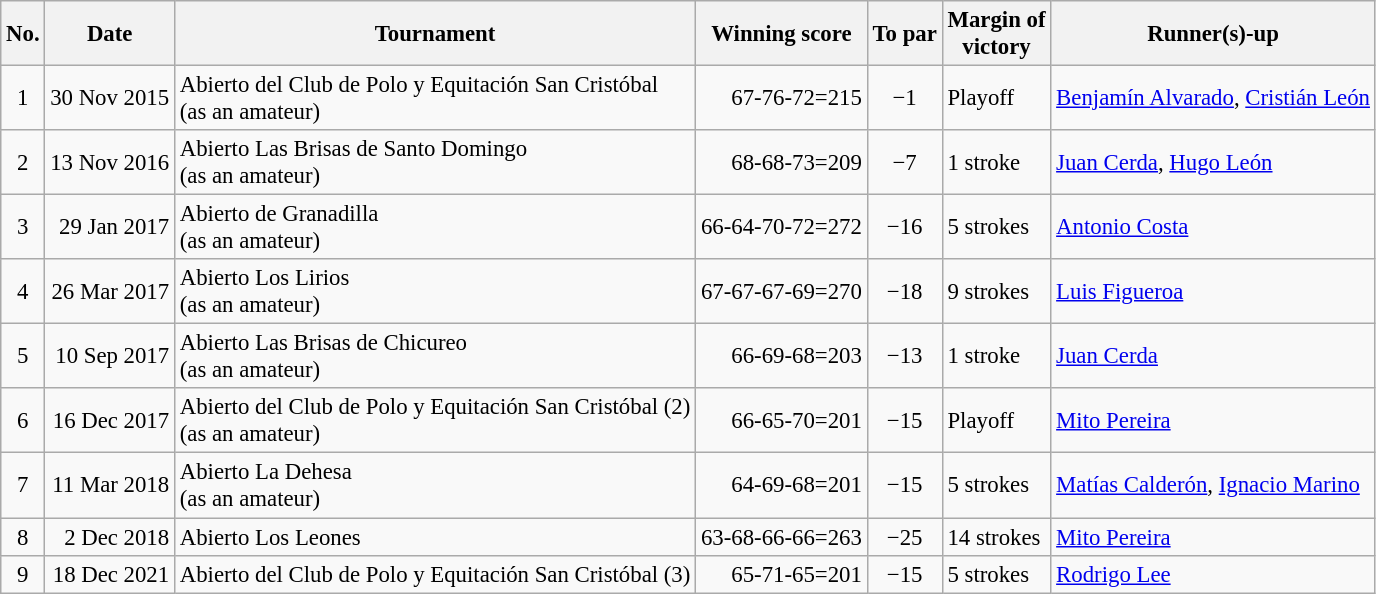<table class="wikitable" style="font-size:95%;">
<tr>
<th>No.</th>
<th>Date</th>
<th>Tournament</th>
<th>Winning score</th>
<th>To par</th>
<th>Margin of<br>victory</th>
<th>Runner(s)-up</th>
</tr>
<tr>
<td align=center>1</td>
<td align=right>30 Nov 2015</td>
<td>Abierto del Club de Polo y Equitación San Cristóbal<br>(as an amateur)</td>
<td align=right>67-76-72=215</td>
<td align=center>−1</td>
<td>Playoff</td>
<td> <a href='#'>Benjamín Alvarado</a>,  <a href='#'>Cristián León</a></td>
</tr>
<tr>
<td align=center>2</td>
<td align=right>13 Nov 2016</td>
<td>Abierto Las Brisas de Santo Domingo<br>(as an amateur)</td>
<td align=right>68-68-73=209</td>
<td align=center>−7</td>
<td>1 stroke</td>
<td> <a href='#'>Juan Cerda</a>,  <a href='#'>Hugo León</a></td>
</tr>
<tr>
<td align=center>3</td>
<td align=right>29 Jan 2017</td>
<td>Abierto de Granadilla<br>(as an amateur)</td>
<td align=right>66-64-70-72=272</td>
<td align=center>−16</td>
<td>5 strokes</td>
<td> <a href='#'>Antonio Costa</a></td>
</tr>
<tr>
<td align=center>4</td>
<td align=right>26 Mar 2017</td>
<td>Abierto Los Lirios<br>(as an amateur)</td>
<td align=right>67-67-67-69=270</td>
<td align=center>−18</td>
<td>9 strokes</td>
<td> <a href='#'>Luis Figueroa</a></td>
</tr>
<tr>
<td align=center>5</td>
<td align=right>10 Sep 2017</td>
<td>Abierto Las Brisas de Chicureo<br>(as an amateur)</td>
<td align=right>66-69-68=203</td>
<td align=center>−13</td>
<td>1 stroke</td>
<td> <a href='#'>Juan Cerda</a></td>
</tr>
<tr>
<td align=center>6</td>
<td align=right>16 Dec 2017</td>
<td>Abierto del Club de Polo y Equitación San Cristóbal (2)<br>(as an amateur)</td>
<td align=right>66-65-70=201</td>
<td align=center>−15</td>
<td>Playoff</td>
<td> <a href='#'>Mito Pereira</a></td>
</tr>
<tr>
<td align=center>7</td>
<td align=right>11 Mar 2018</td>
<td>Abierto La Dehesa<br>(as an amateur)</td>
<td align=right>64-69-68=201</td>
<td align=center>−15</td>
<td>5 strokes</td>
<td> <a href='#'>Matías Calderón</a>,  <a href='#'>Ignacio Marino</a></td>
</tr>
<tr>
<td align=center>8</td>
<td align=right>2 Dec 2018</td>
<td>Abierto Los Leones</td>
<td align=right>63-68-66-66=263</td>
<td align=center>−25</td>
<td>14 strokes</td>
<td> <a href='#'>Mito Pereira</a></td>
</tr>
<tr>
<td align=center>9</td>
<td align=right>18 Dec 2021</td>
<td>Abierto del Club de Polo y Equitación San Cristóbal (3)</td>
<td align=right>65-71-65=201</td>
<td align=center>−15</td>
<td>5 strokes</td>
<td> <a href='#'>Rodrigo Lee</a></td>
</tr>
</table>
